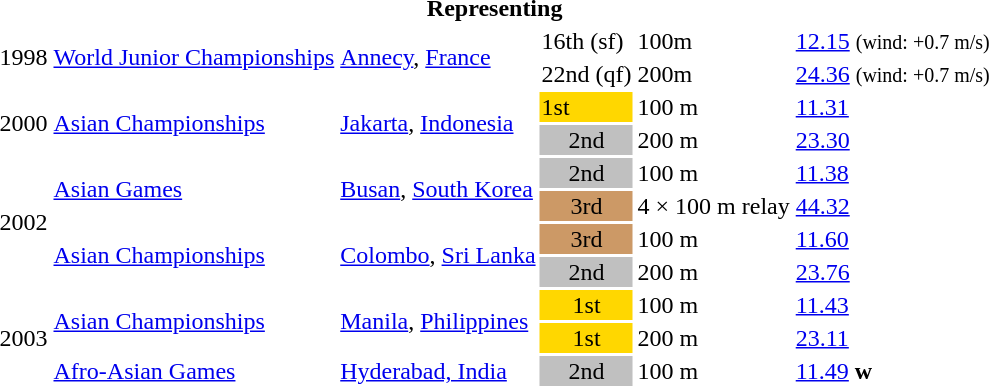<table>
<tr>
<th colspan="6">Representing </th>
</tr>
<tr>
<td rowspan=2>1998</td>
<td rowspan=2><a href='#'>World Junior Championships</a></td>
<td rowspan=2><a href='#'>Annecy</a>, <a href='#'>France</a></td>
<td>16th (sf)</td>
<td>100m</td>
<td><a href='#'>12.15</a> <small>(wind: +0.7 m/s)</small></td>
</tr>
<tr>
<td>22nd (qf)</td>
<td>200m</td>
<td><a href='#'>24.36</a> <small>(wind: +0.7 m/s)</small></td>
</tr>
<tr>
<td rowspan=2>2000</td>
<td rowspan=2><a href='#'>Asian Championships</a></td>
<td rowspan=2><a href='#'>Jakarta</a>, <a href='#'>Indonesia</a></td>
<td bgcolor="gold">1st</td>
<td>100 m</td>
<td><a href='#'>11.31</a></td>
</tr>
<tr>
<td bgcolor="silver" align="center">2nd</td>
<td>200 m</td>
<td><a href='#'>23.30</a></td>
</tr>
<tr>
<td rowspan=4>2002</td>
<td rowspan=2><a href='#'>Asian Games</a></td>
<td rowspan=2><a href='#'>Busan</a>, <a href='#'>South Korea</a></td>
<td bgcolor="silver" align="center">2nd</td>
<td>100 m</td>
<td><a href='#'>11.38</a></td>
</tr>
<tr>
<td bgcolor="cc9966" align="center">3rd</td>
<td>4 × 100 m relay</td>
<td><a href='#'>44.32</a></td>
</tr>
<tr>
<td rowspan=2><a href='#'>Asian Championships</a></td>
<td rowspan=2><a href='#'>Colombo</a>, <a href='#'>Sri Lanka</a></td>
<td bgcolor="cc9966" align="center">3rd</td>
<td>100 m</td>
<td><a href='#'>11.60</a></td>
</tr>
<tr>
<td bgcolor="silver" align="center">2nd</td>
<td>200 m</td>
<td><a href='#'>23.76</a></td>
</tr>
<tr>
<td rowspan=3>2003</td>
<td rowspan=2><a href='#'>Asian Championships</a></td>
<td rowspan=2><a href='#'>Manila</a>, <a href='#'>Philippines</a></td>
<td bgcolor="gold" align="center">1st</td>
<td>100 m</td>
<td><a href='#'>11.43</a></td>
</tr>
<tr>
<td bgcolor="gold" align="center">1st</td>
<td>200 m</td>
<td><a href='#'>23.11</a></td>
</tr>
<tr>
<td><a href='#'>Afro-Asian Games</a></td>
<td><a href='#'>Hyderabad, India</a></td>
<td bgcolor=silver align=center>2nd</td>
<td>100 m</td>
<td><a href='#'>11.49</a> <strong>w</strong></td>
</tr>
</table>
